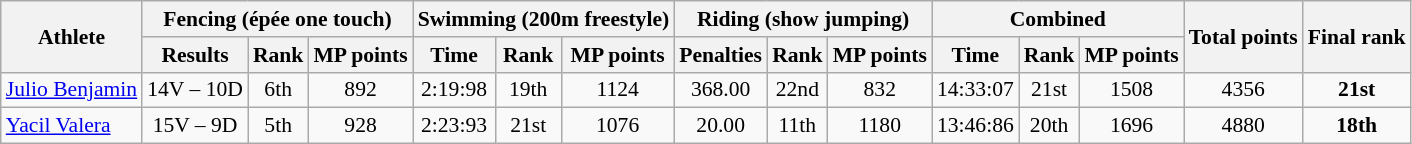<table class="wikitable" border="1" style="font-size:90%">
<tr>
<th rowspan=2>Athlete</th>
<th colspan=3>Fencing (épée one touch)</th>
<th colspan=3>Swimming (200m freestyle)</th>
<th colspan=3>Riding (show jumping)</th>
<th colspan=3>Combined</th>
<th rowspan=2>Total points</th>
<th rowspan=2>Final rank</th>
</tr>
<tr>
<th>Results</th>
<th>Rank</th>
<th>MP points</th>
<th>Time</th>
<th>Rank</th>
<th>MP points</th>
<th>Penalties</th>
<th>Rank</th>
<th>MP points</th>
<th>Time</th>
<th>Rank</th>
<th>MP points</th>
</tr>
<tr>
<td><a href='#'>Julio Benjamin</a></td>
<td align=center>14V – 10D</td>
<td align=center>6th</td>
<td align=center>892</td>
<td align=center>2:19:98</td>
<td align=center>19th</td>
<td align=center>1124</td>
<td align=center>368.00</td>
<td align=center>22nd</td>
<td align=center>832</td>
<td align=center>14:33:07</td>
<td align=center>21st</td>
<td align=center>1508</td>
<td align=center>4356</td>
<td align=center><strong>21st</strong></td>
</tr>
<tr>
<td><a href='#'>Yacil Valera</a></td>
<td align=center>15V – 9D</td>
<td align=center>5th</td>
<td align=center>928</td>
<td align=center>2:23:93</td>
<td align=center>21st</td>
<td align=center>1076</td>
<td align=center>20.00</td>
<td align=center>11th</td>
<td align=center>1180</td>
<td align=center>13:46:86</td>
<td align=center>20th</td>
<td align=center>1696</td>
<td align=center>4880</td>
<td align=center><strong>18th</strong></td>
</tr>
</table>
